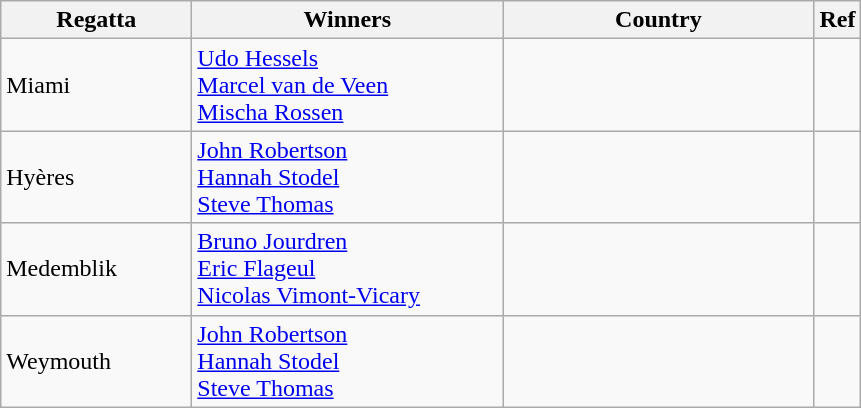<table class="wikitable">
<tr>
<th width=120>Regatta</th>
<th style="width:200px;">Winners</th>
<th style="width:200px;">Country</th>
<th>Ref</th>
</tr>
<tr>
<td>Miami</td>
<td><a href='#'>Udo Hessels</a><br><a href='#'>Marcel van de Veen</a><br><a href='#'>Mischa Rossen</a></td>
<td></td>
<td></td>
</tr>
<tr>
<td>Hyères</td>
<td><a href='#'>John Robertson</a><br><a href='#'>Hannah Stodel</a><br><a href='#'>Steve Thomas</a></td>
<td></td>
<td></td>
</tr>
<tr>
<td>Medemblik</td>
<td><a href='#'>Bruno Jourdren</a><br><a href='#'>Eric Flageul</a><br><a href='#'>Nicolas Vimont-Vicary</a></td>
<td></td>
<td></td>
</tr>
<tr>
<td>Weymouth</td>
<td><a href='#'>John Robertson</a><br><a href='#'>Hannah Stodel</a><br><a href='#'>Steve Thomas</a></td>
<td></td>
<td></td>
</tr>
</table>
